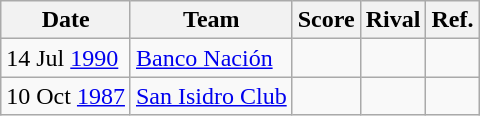<table class="wikitable sortable collapsible collapsed">
<tr>
<th>Date</th>
<th>Team</th>
<th>Score</th>
<th>Rival</th>
<th>Ref.</th>
</tr>
<tr>
<td>14 Jul <a href='#'>1990</a></td>
<td><a href='#'>Banco Nación</a></td>
<td></td>
<td></td>
<td></td>
</tr>
<tr>
<td>10 Oct <a href='#'>1987</a></td>
<td><a href='#'>San Isidro Club</a></td>
<td></td>
<td></td>
<td></td>
</tr>
</table>
